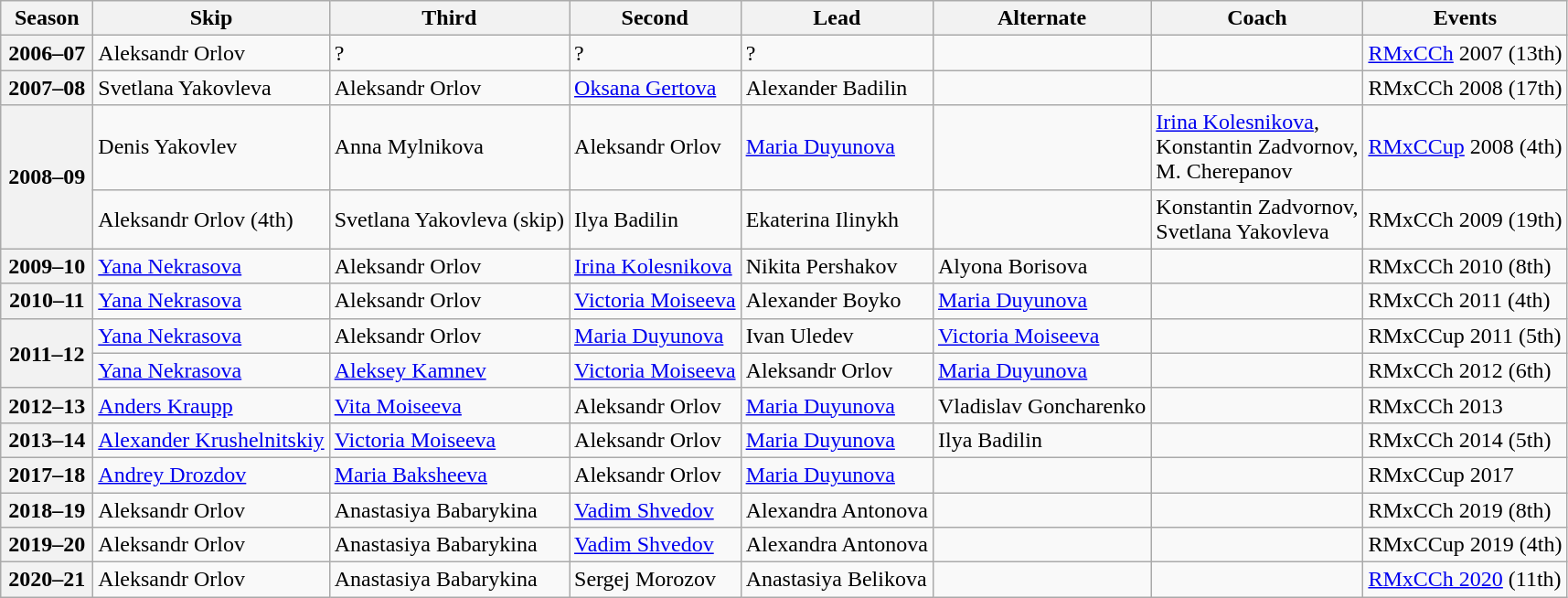<table class="wikitable">
<tr>
<th scope="col" width=60>Season</th>
<th scope="col">Skip</th>
<th scope="col">Third</th>
<th scope="col">Second</th>
<th scope="col">Lead</th>
<th scope="col">Alternate</th>
<th scope="col">Coach</th>
<th scope="col">Events</th>
</tr>
<tr>
<th scope="row">2006–07</th>
<td>Aleksandr Orlov</td>
<td>?</td>
<td>?</td>
<td>?</td>
<td></td>
<td></td>
<td><a href='#'>RMxCCh</a> 2007 (13th)</td>
</tr>
<tr>
<th scope="row">2007–08</th>
<td>Svetlana Yakovleva</td>
<td>Aleksandr Orlov</td>
<td><a href='#'>Oksana Gertova</a></td>
<td>Alexander Badilin</td>
<td></td>
<td></td>
<td>RMxCCh 2008 (17th)</td>
</tr>
<tr>
<th scope="row" rowspan=2>2008–09</th>
<td>Denis Yakovlev</td>
<td>Anna Mylnikova</td>
<td>Aleksandr Orlov</td>
<td><a href='#'>Maria Duyunova</a></td>
<td></td>
<td><a href='#'>Irina Kolesnikova</a>,<br>Konstantin Zadvornov,<br>M. Cherepanov</td>
<td><a href='#'>RMxCCup</a> 2008 (4th)</td>
</tr>
<tr>
<td>Aleksandr Orlov (4th)</td>
<td>Svetlana Yakovleva (skip)</td>
<td>Ilya Badilin</td>
<td>Ekaterina Ilinykh</td>
<td></td>
<td>Konstantin Zadvornov,<br>Svetlana Yakovleva</td>
<td>RMxCCh 2009 (19th)</td>
</tr>
<tr>
<th scope="row">2009–10</th>
<td><a href='#'>Yana Nekrasova</a></td>
<td>Aleksandr Orlov</td>
<td><a href='#'>Irina Kolesnikova</a></td>
<td>Nikita Pershakov</td>
<td>Alyona Borisova</td>
<td></td>
<td>RMxCCh 2010 (8th)</td>
</tr>
<tr>
<th scope="row">2010–11</th>
<td><a href='#'>Yana Nekrasova</a></td>
<td>Aleksandr Orlov</td>
<td><a href='#'>Victoria Moiseeva</a></td>
<td>Alexander Boyko</td>
<td><a href='#'>Maria Duyunova</a></td>
<td></td>
<td>RMxCCh 2011 (4th)</td>
</tr>
<tr>
<th scope="row" rowspan=2>2011–12</th>
<td><a href='#'>Yana Nekrasova</a></td>
<td>Aleksandr Orlov</td>
<td><a href='#'>Maria Duyunova</a></td>
<td>Ivan Uledev</td>
<td><a href='#'>Victoria Moiseeva</a></td>
<td></td>
<td>RMxCCup 2011 (5th)</td>
</tr>
<tr>
<td><a href='#'>Yana Nekrasova</a></td>
<td><a href='#'>Aleksey Kamnev</a></td>
<td><a href='#'>Victoria Moiseeva</a></td>
<td>Aleksandr Orlov</td>
<td><a href='#'>Maria Duyunova</a></td>
<td></td>
<td>RMxCCh 2012 (6th)</td>
</tr>
<tr>
<th scope="row">2012–13</th>
<td><a href='#'>Anders Kraupp</a></td>
<td><a href='#'>Vita Moiseeva</a></td>
<td>Aleksandr Orlov</td>
<td><a href='#'>Maria Duyunova</a></td>
<td>Vladislav Goncharenko</td>
<td></td>
<td>RMxCCh 2013 </td>
</tr>
<tr>
<th scope="row">2013–14</th>
<td><a href='#'>Alexander Krushelnitskiy</a></td>
<td><a href='#'>Victoria Moiseeva</a></td>
<td>Aleksandr Orlov</td>
<td><a href='#'>Maria Duyunova</a></td>
<td>Ilya Badilin</td>
<td></td>
<td>RMxCCh 2014 (5th)</td>
</tr>
<tr>
<th scope="row">2017–18</th>
<td><a href='#'>Andrey Drozdov</a></td>
<td><a href='#'>Maria Baksheeva</a></td>
<td>Aleksandr Orlov</td>
<td><a href='#'>Maria Duyunova</a></td>
<td></td>
<td></td>
<td>RMxCCup 2017 </td>
</tr>
<tr>
<th scope="row">2018–19</th>
<td>Aleksandr Orlov</td>
<td>Anastasiya Babarykina</td>
<td><a href='#'>Vadim Shvedov</a></td>
<td>Alexandra Antonova</td>
<td></td>
<td></td>
<td>RMxCCh 2019 (8th)</td>
</tr>
<tr>
<th scope="row">2019–20</th>
<td>Aleksandr Orlov</td>
<td>Anastasiya Babarykina</td>
<td><a href='#'>Vadim Shvedov</a></td>
<td>Alexandra Antonova</td>
<td></td>
<td></td>
<td>RMxCCup 2019 (4th)</td>
</tr>
<tr>
<th scope="row">2020–21</th>
<td>Aleksandr Orlov</td>
<td>Anastasiya Babarykina</td>
<td>Sergej Morozov</td>
<td>Anastasiya Belikova</td>
<td></td>
<td></td>
<td><a href='#'>RMxCCh 2020</a> (11th)</td>
</tr>
</table>
